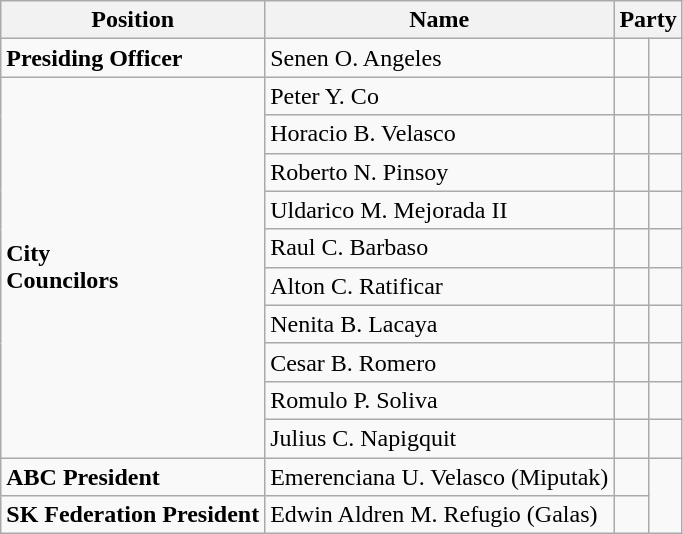<table class=wikitable>
<tr>
<th>Position</th>
<th>Name</th>
<th colspan=2>Party</th>
</tr>
<tr>
<td><strong>Presiding Officer</strong></td>
<td>Senen O. Angeles</td>
<td></td>
<td></td>
</tr>
<tr>
<td rowspan=10><strong>City<br>Councilors</strong></td>
<td>Peter Y. Co</td>
<td></td>
<td></td>
</tr>
<tr>
<td>Horacio B. Velasco</td>
<td></td>
<td></td>
</tr>
<tr>
<td>Roberto N. Pinsoy</td>
<td></td>
<td></td>
</tr>
<tr>
<td>Uldarico M. Mejorada II</td>
<td></td>
<td></td>
</tr>
<tr>
<td>Raul C. Barbaso</td>
<td></td>
<td></td>
</tr>
<tr>
<td>Alton C. Ratificar</td>
<td></td>
<td></td>
</tr>
<tr>
<td>Nenita B. Lacaya</td>
<td></td>
<td></td>
</tr>
<tr>
<td>Cesar B. Romero</td>
<td></td>
<td></td>
</tr>
<tr>
<td>Romulo P. Soliva</td>
<td></td>
<td></td>
</tr>
<tr>
<td>Julius C. Napigquit</td>
<td></td>
<td></td>
</tr>
<tr>
<td><strong>ABC President</strong></td>
<td>Emerenciana U. Velasco (Miputak)</td>
<td></td>
</tr>
<tr>
<td><strong>SK Federation President</strong></td>
<td>Edwin Aldren M. Refugio (Galas)</td>
<td></td>
</tr>
</table>
